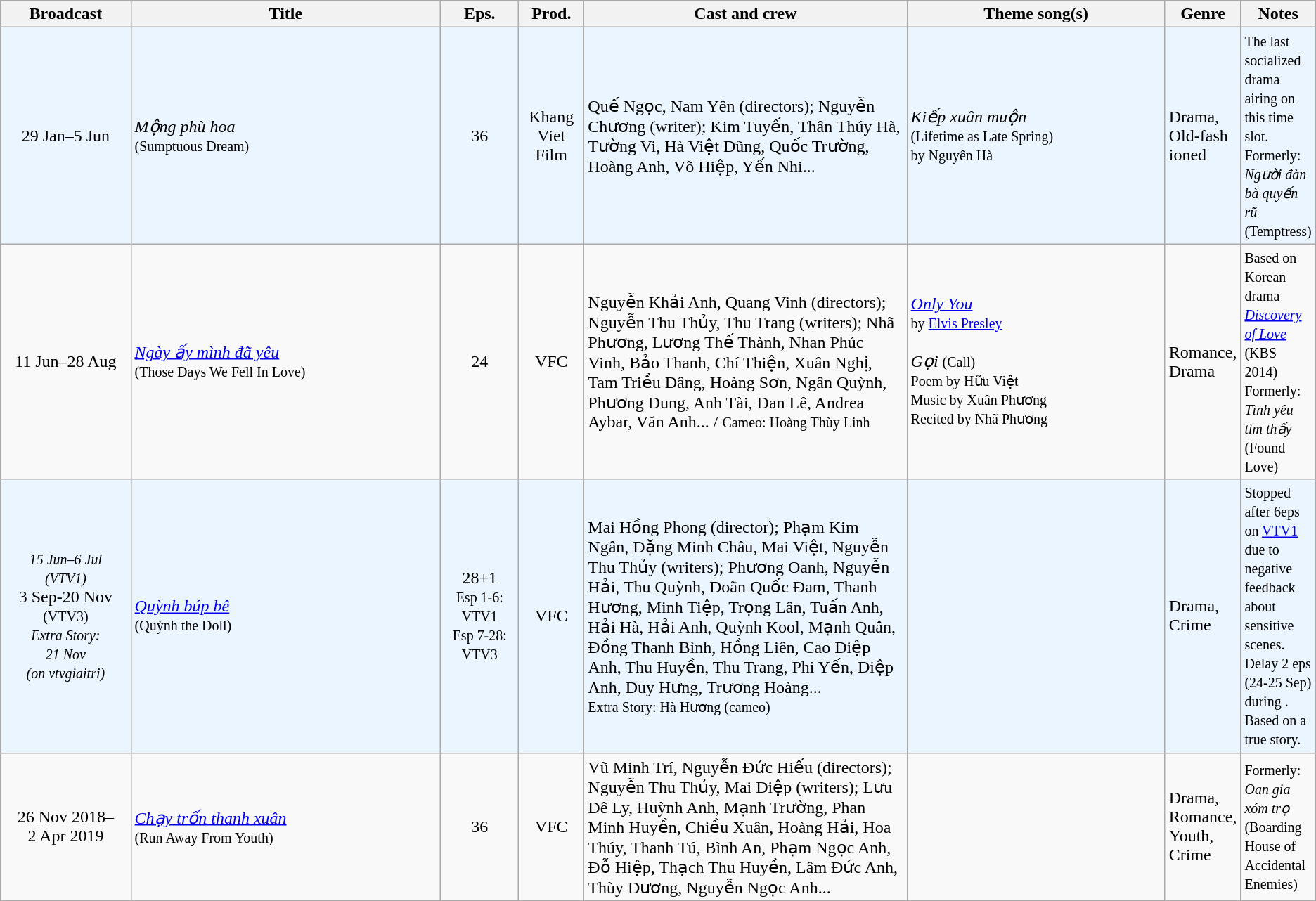<table class="wikitable sortable">
<tr>
<th style="width:10%;">Broadcast</th>
<th style="width:24%;">Title</th>
<th style="width:6%;">Eps.</th>
<th style="width:5%;">Prod.</th>
<th style="width:25%;">Cast and crew</th>
<th style="width:20%;">Theme song(s)</th>
<th style="width:5%;">Genre</th>
<th style="width:5%;">Notes</th>
</tr>
<tr ---- bgcolor="#ebf5ff">
<td style="text-align:center;">29 Jan–5 Jun <br></td>
<td><em>Mộng phù hoa</em> <br><small>(Sumptuous Dream)</small></td>
<td style="text-align:center;">36</td>
<td style="text-align:center;">Khang Viet Film</td>
<td>Quế Ngọc, Nam Yên (directors); Nguyễn Chương (writer); Kim Tuyến, Thân Thúy Hà, Tường Vi, Hà Việt Dũng, Quốc Trường, Hoàng Anh, Võ Hiệp, Yến Nhi...</td>
<td><em>Kiếp xuân muộn</em> <br><small>(Lifetime as Late Spring)</small><br><small>by Nguyên Hà</small><br></td>
<td>Drama, Old-fash ioned</td>
<td><small>The last socialized drama airing on this time slot.</small><br><small>Formerly: <em>Người đàn bà quyến rũ</em><br>(Temptress)</small></td>
</tr>
<tr>
<td style="text-align:center;">11 Jun–28 Aug <br></td>
<td><em><a href='#'>Ngày ấy mình đã yêu</a></em> <br><small>(Those Days We Fell In Love)</small></td>
<td style="text-align:center;">24</td>
<td style="text-align:center;">VFC</td>
<td>Nguyễn Khải Anh, Quang Vinh (directors); Nguyễn Thu Thủy, Thu Trang (writers); Nhã Phương, Lương Thế Thành, Nhan Phúc Vinh, Bảo Thanh, Chí Thiện, Xuân Nghị, Tam Triều Dâng,  Hoàng Sơn, Ngân Quỳnh, Phương Dung, Anh Tài, Đan Lê, Andrea Aybar, Văn Anh... / <small>Cameo: Hoàng Thùy Linh</small></td>
<td><em><a href='#'>Only You</a></em> <br><small>by <a href='#'>Elvis Presley</a></small><br><br><em>Gọi</em> <small>(Call)</small><br><small>Poem by Hữu Việt</small><br><small>Music by Xuân Phương</small><br><small>Recited by Nhã Phương</small></td>
<td>Romance, Drama</td>
<td><small>Based on Korean drama <em><a href='#'>Discovery of Love</a></em> (KBS 2014)</small><br><small>Formerly: <em>Tình yêu tìm thấy</em><br>(Found Love)</small></td>
</tr>
<tr ---- bgcolor="#ebf5ff">
<td style="text-align:center;"><small><em>15 Jun–6 Jul</em><br><em>(VTV1)</em></small><br>3 Sep-20 Nov<br><small>(VTV3)</small><br><small><em>Extra Story:</em><br><em>21 Nov</em><br><em>(on vtvgiaitri)</em></small> <br></td>
<td><em><a href='#'>Quỳnh búp bê</a></em> <br><small>(Quỳnh the Doll)</small></td>
<td style="text-align:center;">28+1<br><small>Esp 1-6: VTV1<br>Esp 7-28: VTV3</small></td>
<td style="text-align:center;">VFC</td>
<td>Mai Hồng Phong (director); Phạm Kim Ngân, Đặng Minh Châu, Mai Việt, Nguyễn Thu Thủy (writers); Phương Oanh, Nguyễn Hải, Thu Quỳnh, Doãn Quốc Đam, Thanh Hương, Minh Tiệp, Trọng Lân, Tuấn Anh, Hải Hà, Hải Anh, Quỳnh Kool, Mạnh Quân, Đồng Thanh Bình, Hồng Liên, Cao Diệp Anh, Thu Huyền, Thu Trang, Phi Yến, Diệp Anh, Duy Hưng, Trương Hoàng... <br><small>Extra Story: Hà Hương (cameo)</small></td>
<td></td>
<td>Drama, Crime</td>
<td><small>Stopped after 6eps on <a href='#'>VTV1</a> due to negative feedback about sensitive scenes.<br>Delay 2 eps (24-25 Sep) during .<br>Based on a true story.</small></td>
</tr>
<tr>
<td style="text-align:center;">26 Nov 2018–<br>2 Apr 2019 <br></td>
<td><em><a href='#'>Chạy trốn thanh xuân</a></em> <br><small>(Run Away From Youth)</small></td>
<td style="text-align:center;">36</td>
<td style="text-align:center;">VFC</td>
<td>Vũ Minh Trí, Nguyễn Đức Hiếu (directors); Nguyễn Thu Thủy, Mai Diệp (writers); Lưu Đê Ly, Huỳnh Anh, Mạnh Trường, Phan Minh Huyền, Chiều Xuân, Hoàng Hải, Hoa Thúy, Thanh Tú, Bình An, Phạm Ngọc Anh, Đỗ Hiệp, Thạch Thu Huyền, Lâm Đức Anh, Thùy Dương, Nguyễn Ngọc Anh...</td>
<td></td>
<td>Drama, Romance, Youth, Crime</td>
<td><small>Formerly: <em>Oan gia xóm trọ</em> (Boarding House of Accidental Enemies)</small></td>
</tr>
</table>
